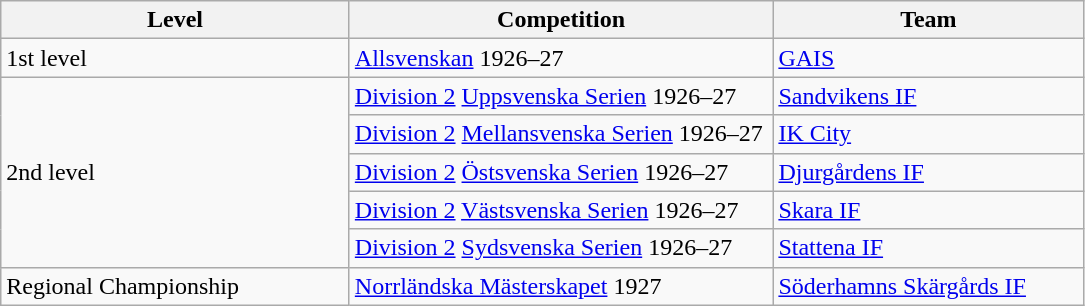<table class="wikitable" style="text-align: left;">
<tr>
<th style="width: 225px;">Level</th>
<th style="width: 275px;">Competition</th>
<th style="width: 200px;">Team</th>
</tr>
<tr>
<td>1st level</td>
<td><a href='#'>Allsvenskan</a> 1926–27</td>
<td><a href='#'>GAIS</a></td>
</tr>
<tr>
<td rowspan=5>2nd level</td>
<td><a href='#'>Division 2</a> <a href='#'>Uppsvenska Serien</a> 1926–27</td>
<td><a href='#'>Sandvikens IF</a></td>
</tr>
<tr>
<td><a href='#'>Division 2</a> <a href='#'>Mellansvenska Serien</a> 1926–27</td>
<td><a href='#'>IK City</a></td>
</tr>
<tr>
<td><a href='#'>Division 2</a> <a href='#'>Östsvenska Serien</a> 1926–27</td>
<td><a href='#'>Djurgårdens IF</a></td>
</tr>
<tr>
<td><a href='#'>Division 2</a> <a href='#'>Västsvenska Serien</a> 1926–27</td>
<td><a href='#'>Skara IF</a></td>
</tr>
<tr>
<td><a href='#'>Division 2</a> <a href='#'>Sydsvenska Serien</a> 1926–27</td>
<td><a href='#'>Stattena IF</a></td>
</tr>
<tr>
<td>Regional Championship</td>
<td><a href='#'>Norrländska Mästerskapet</a> 1927</td>
<td><a href='#'>Söderhamns Skärgårds IF</a></td>
</tr>
</table>
